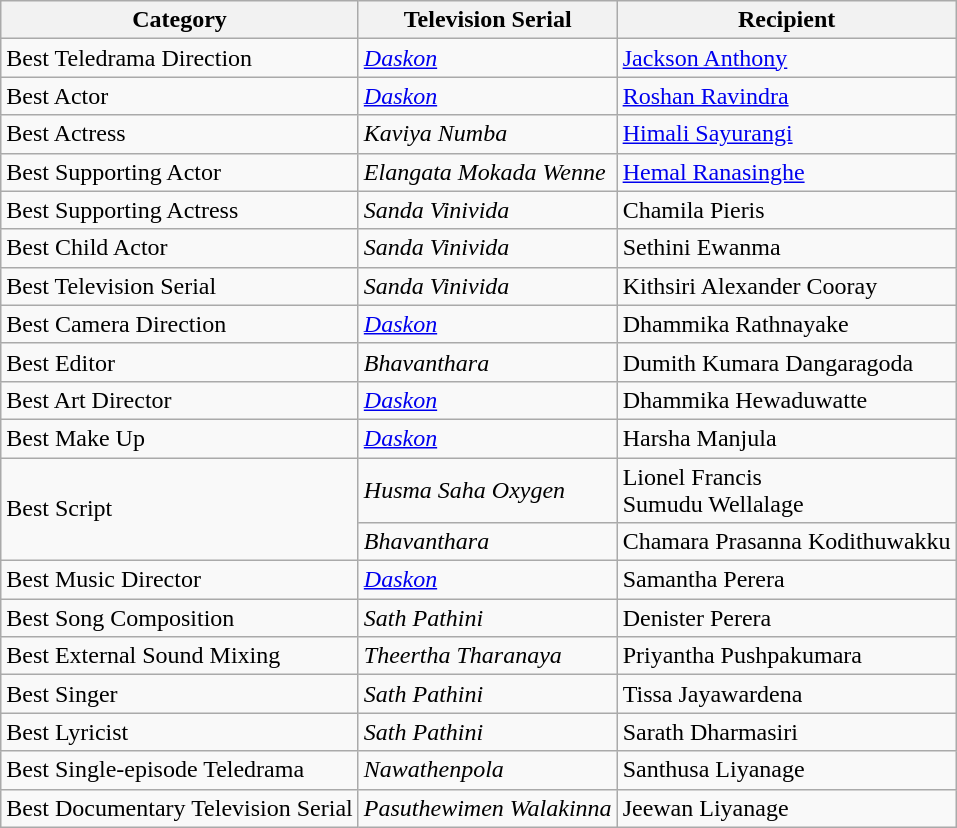<table class="wikitable plainrowheaders sortable">
<tr>
<th scope="col">Category</th>
<th scope="col">Television Serial</th>
<th scope="col">Recipient</th>
</tr>
<tr>
<td>Best Teledrama Direction</td>
<td><em><a href='#'>Daskon</a></em></td>
<td><a href='#'>Jackson Anthony</a></td>
</tr>
<tr>
<td>Best Actor</td>
<td><em><a href='#'>Daskon</a></em></td>
<td><a href='#'>Roshan Ravindra</a></td>
</tr>
<tr>
<td>Best Actress</td>
<td><em>Kaviya Numba</em></td>
<td><a href='#'>Himali Sayurangi</a></td>
</tr>
<tr>
<td>Best Supporting Actor</td>
<td><em>Elangata Mokada Wenne</em></td>
<td><a href='#'>Hemal Ranasinghe</a></td>
</tr>
<tr>
<td>Best Supporting Actress</td>
<td><em>Sanda Vinivida</em></td>
<td>Chamila Pieris</td>
</tr>
<tr>
<td>Best Child Actor</td>
<td><em>Sanda Vinivida</em></td>
<td>Sethini Ewanma</td>
</tr>
<tr>
<td>Best Television Serial</td>
<td><em>Sanda Vinivida</em></td>
<td>Kithsiri Alexander Cooray</td>
</tr>
<tr>
<td>Best Camera Direction</td>
<td><em><a href='#'>Daskon</a></em></td>
<td>Dhammika Rathnayake</td>
</tr>
<tr>
<td>Best Editor</td>
<td><em>Bhavanthara</em></td>
<td>Dumith Kumara Dangaragoda</td>
</tr>
<tr>
<td>Best Art Director</td>
<td><em><a href='#'>Daskon</a></em></td>
<td>Dhammika Hewaduwatte</td>
</tr>
<tr>
<td>Best Make Up</td>
<td><em><a href='#'>Daskon</a></em></td>
<td>Harsha Manjula</td>
</tr>
<tr>
<td rowspan=2>Best Script</td>
<td><em>Husma Saha Oxygen</em></td>
<td>Lionel Francis <br> Sumudu Wellalage</td>
</tr>
<tr>
<td><em>Bhavanthara</em></td>
<td>Chamara Prasanna Kodithuwakku</td>
</tr>
<tr>
<td>Best Music Director</td>
<td><em><a href='#'>Daskon</a></em></td>
<td>Samantha Perera</td>
</tr>
<tr>
<td>Best Song Composition</td>
<td><em>Sath Pathini</em></td>
<td>Denister Perera</td>
</tr>
<tr>
<td>Best External Sound Mixing</td>
<td><em>Theertha Tharanaya</em></td>
<td>Priyantha Pushpakumara</td>
</tr>
<tr>
<td>Best Singer</td>
<td><em>Sath Pathini</em></td>
<td>Tissa Jayawardena</td>
</tr>
<tr>
<td>Best Lyricist</td>
<td><em>Sath Pathini</em></td>
<td>Sarath Dharmasiri</td>
</tr>
<tr>
<td>Best Single-episode Teledrama</td>
<td><em>Nawathenpola</em></td>
<td>Santhusa Liyanage</td>
</tr>
<tr>
<td>Best Documentary Television Serial</td>
<td><em>Pasuthewimen Walakinna</em></td>
<td>Jeewan Liyanage</td>
</tr>
</table>
